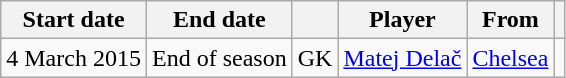<table class="wikitable" style="text-align:center;">
<tr>
<th>Start date</th>
<th>End date</th>
<th></th>
<th>Player</th>
<th>From</th>
<th></th>
</tr>
<tr>
<td>4 March 2015</td>
<td>End of season</td>
<td>GK</td>
<td style="text-align:left"> <a href='#'>Matej Delač</a></td>
<td style="text-align:left"> <a href='#'>Chelsea</a></td>
<td></td>
</tr>
</table>
